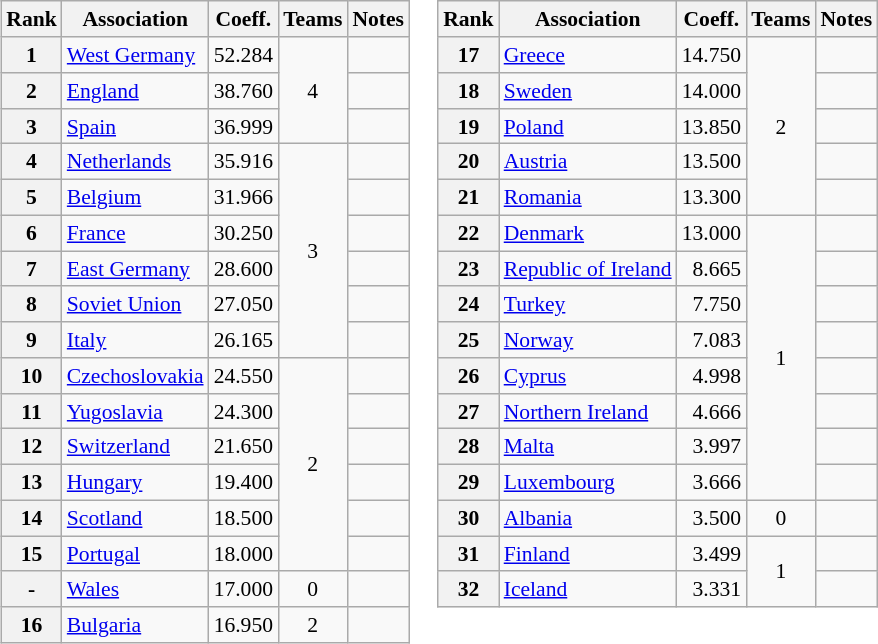<table>
<tr valign=top style="font-size:90%">
<td><br><table class="wikitable">
<tr>
<th>Rank</th>
<th>Association</th>
<th>Coeff.</th>
<th>Teams</th>
<th>Notes</th>
</tr>
<tr>
<th>1</th>
<td> <a href='#'>West Germany</a></td>
<td align=right>52.284</td>
<td style="text-align:center" rowspan="3">4</td>
<td></td>
</tr>
<tr>
<th>2</th>
<td> <a href='#'>England</a></td>
<td align=right>38.760</td>
<td></td>
</tr>
<tr>
<th>3</th>
<td> <a href='#'>Spain</a></td>
<td align=right>36.999</td>
<td></td>
</tr>
<tr>
<th>4</th>
<td> <a href='#'>Netherlands</a></td>
<td align=right>35.916</td>
<td style="text-align:center" rowspan="6">3</td>
<td></td>
</tr>
<tr>
<th>5</th>
<td> <a href='#'>Belgium</a></td>
<td align=right>31.966</td>
<td></td>
</tr>
<tr>
<th>6</th>
<td> <a href='#'>France</a></td>
<td align=right>30.250</td>
<td></td>
</tr>
<tr>
<th>7</th>
<td> <a href='#'>East Germany</a></td>
<td align=right>28.600</td>
<td></td>
</tr>
<tr>
<th>8</th>
<td> <a href='#'>Soviet Union</a></td>
<td align=right>27.050</td>
<td></td>
</tr>
<tr>
<th>9</th>
<td> <a href='#'>Italy</a></td>
<td align=right>26.165</td>
<td></td>
</tr>
<tr>
<th>10</th>
<td> <a href='#'>Czechoslovakia</a></td>
<td align=right>24.550</td>
<td style="text-align:center" rowspan="6">2</td>
<td></td>
</tr>
<tr>
<th>11</th>
<td> <a href='#'>Yugoslavia</a></td>
<td align=right>24.300</td>
<td></td>
</tr>
<tr>
<th>12</th>
<td> <a href='#'>Switzerland</a></td>
<td align=right>21.650</td>
<td></td>
</tr>
<tr>
<th>13</th>
<td> <a href='#'>Hungary</a></td>
<td align=right>19.400</td>
<td></td>
</tr>
<tr>
<th>14</th>
<td> <a href='#'>Scotland</a></td>
<td align=right>18.500</td>
<td></td>
</tr>
<tr>
<th>15</th>
<td> <a href='#'>Portugal</a></td>
<td align=right>18.000</td>
<td></td>
</tr>
<tr>
<th>-</th>
<td> <a href='#'>Wales</a></td>
<td align=right>17.000</td>
<td style="text-align:center">0</td>
<td></td>
</tr>
<tr>
<th>16</th>
<td> <a href='#'>Bulgaria</a></td>
<td align=right>16.950</td>
<td style="text-align:center">2</td>
<td></td>
</tr>
</table>
</td>
<td><br><table class="wikitable">
<tr>
<th>Rank</th>
<th>Association</th>
<th>Coeff.</th>
<th>Teams</th>
<th>Notes</th>
</tr>
<tr>
<th>17</th>
<td> <a href='#'>Greece</a></td>
<td align=right>14.750</td>
<td style="text-align:center" rowspan="5">2</td>
<td></td>
</tr>
<tr>
<th>18</th>
<td> <a href='#'>Sweden</a></td>
<td align=right>14.000</td>
<td></td>
</tr>
<tr>
<th>19</th>
<td> <a href='#'>Poland</a></td>
<td align=right>13.850</td>
<td></td>
</tr>
<tr>
<th>20</th>
<td> <a href='#'>Austria</a></td>
<td align=right>13.500</td>
<td></td>
</tr>
<tr>
<th>21</th>
<td> <a href='#'>Romania</a></td>
<td align=right>13.300</td>
<td></td>
</tr>
<tr>
<th>22</th>
<td> <a href='#'>Denmark</a></td>
<td align=right>13.000</td>
<td style="text-align:center" rowspan="8">1</td>
<td></td>
</tr>
<tr>
<th>23</th>
<td> <a href='#'>Republic of Ireland</a></td>
<td align=right>8.665</td>
<td></td>
</tr>
<tr>
<th>24</th>
<td> <a href='#'>Turkey</a></td>
<td align=right>7.750</td>
<td></td>
</tr>
<tr>
<th>25</th>
<td> <a href='#'>Norway</a></td>
<td align=right>7.083</td>
<td></td>
</tr>
<tr>
<th>26</th>
<td> <a href='#'>Cyprus</a></td>
<td align=right>4.998</td>
<td></td>
</tr>
<tr>
<th>27</th>
<td> <a href='#'>Northern Ireland</a></td>
<td align=right>4.666</td>
<td></td>
</tr>
<tr>
<th>28</th>
<td> <a href='#'>Malta</a></td>
<td align=right>3.997</td>
<td></td>
</tr>
<tr>
<th>29</th>
<td> <a href='#'>Luxembourg</a></td>
<td align=right>3.666</td>
<td></td>
</tr>
<tr>
<th>30</th>
<td> <a href='#'>Albania</a></td>
<td align=right>3.500</td>
<td style="text-align:center">0</td>
<td></td>
</tr>
<tr>
<th>31</th>
<td> <a href='#'>Finland</a></td>
<td align=right>3.499</td>
<td style="text-align:center" rowspan="2">1</td>
<td></td>
</tr>
<tr>
<th>32</th>
<td> <a href='#'>Iceland</a></td>
<td align=right>3.331</td>
<td></td>
</tr>
</table>
</td>
</tr>
</table>
